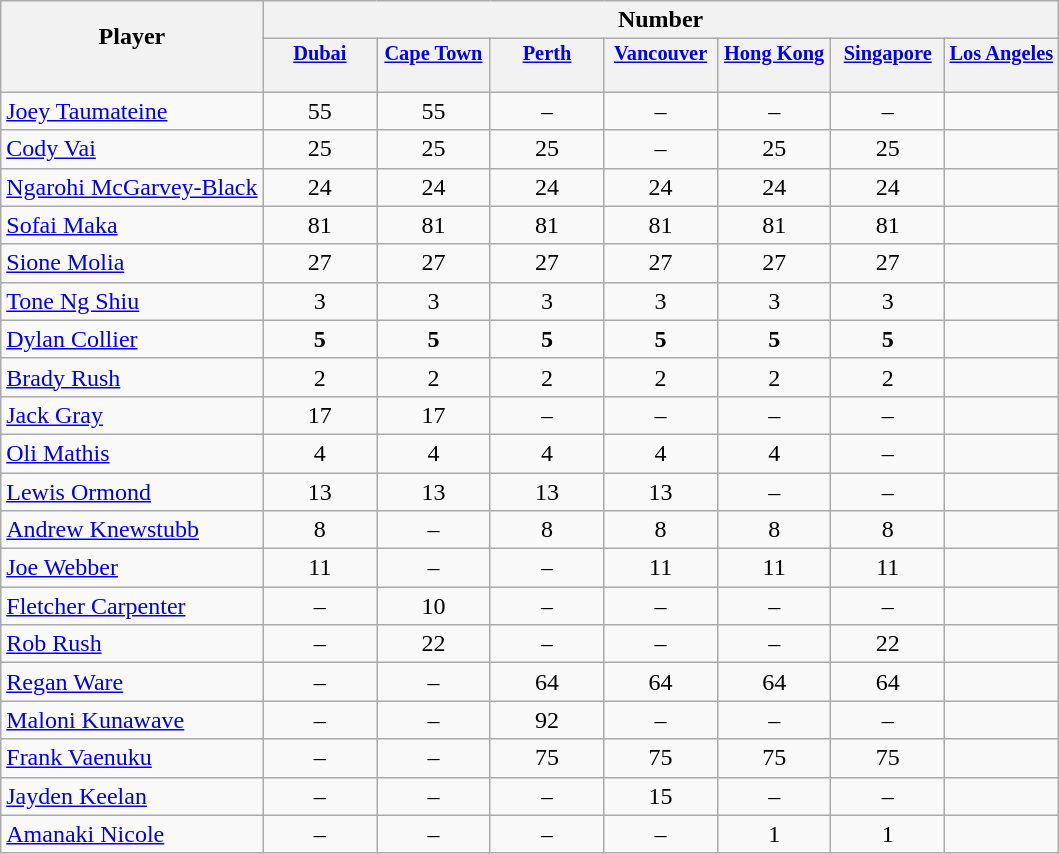<table class="wikitable sortable" style="text-align:center;">
<tr>
<th rowspan="2" style="border-bottom:0px;">Player</th>
<th colspan="7">Number</th>
</tr>
<tr>
<th valign="top" style="width:5.2em; border-bottom:0px; padding:2px; font-size:85%;"><a href='#'>Dubai</a></th>
<th valign="top" style="width:5.2em; border-bottom:0px; padding:2px; font-size:85%;"><a href='#'>Cape Town</a></th>
<th valign="top" style="width:5.2em; border-bottom:0px; padding:2px; font-size:85%;"><a href='#'>Perth</a></th>
<th valign="top" style="width:5.2em; border-bottom:0px; padding:2px; font-size:85%;"><a href='#'>Vancouver</a></th>
<th valign="top" style="width:5.2em; border-bottom:0px; padding:2px; font-size:85%;"><a href='#'>Hong Kong</a></th>
<th valign="top" style="width:5.2em; border-bottom:0px; padding:2px; font-size:85%;"><a href='#'>Singapore</a></th>
<th valign="top" style="width:5.2em; border-bottom:0px; padding:2px; font-size:85%;"><a href='#'>Los Angeles</a></th>
</tr>
<tr style="line-height:8px;">
<th style="border-top:0px;"> </th>
<th style="border-top:0px;"></th>
<th data-sort-type="number" style="border-top:0px;"></th>
<th data-sort-type="number" style="border-top:0px;"></th>
<th data-sort-type="number" style="border-top:0px;"></th>
<th data-sort-type="number" style="border-top:0px;"></th>
<th data-sort-type="number" style="border-top:0px;"></th>
<th data-sort-type="number" style="border-top:0px;"></th>
</tr>
<tr>
<td align="left"><a href='#'>Joey Taumateine</a></td>
<td>55</td>
<td>55</td>
<td>–</td>
<td>–</td>
<td>–</td>
<td>–</td>
<td></td>
</tr>
<tr>
<td align="left"><a href='#'>Cody Vai</a></td>
<td>25</td>
<td>25</td>
<td>25</td>
<td>–</td>
<td>25</td>
<td>25</td>
<td></td>
</tr>
<tr>
<td align="left"><a href='#'>Ngarohi McGarvey-Black</a></td>
<td>24</td>
<td>24</td>
<td>24</td>
<td>24</td>
<td>24</td>
<td>24</td>
<td></td>
</tr>
<tr>
<td align="left"><a href='#'>Sofai Maka</a></td>
<td>81</td>
<td>81</td>
<td>81</td>
<td>81</td>
<td>81</td>
<td>81</td>
<td></td>
</tr>
<tr>
<td align="left"><a href='#'>Sione Molia</a></td>
<td>27</td>
<td>27</td>
<td>27</td>
<td>27</td>
<td>27</td>
<td>27</td>
<td></td>
</tr>
<tr>
<td align="left"><a href='#'>Tone Ng Shiu</a></td>
<td>3</td>
<td>3</td>
<td>3</td>
<td>3</td>
<td>3</td>
<td>3</td>
<td></td>
</tr>
<tr>
<td align="left"><a href='#'>Dylan Collier</a></td>
<td><strong>5</strong></td>
<td><strong>5</strong></td>
<td><strong>5</strong></td>
<td><strong>5</strong></td>
<td><strong>5</strong></td>
<td><strong>5</strong></td>
<td></td>
</tr>
<tr>
<td align="left"><a href='#'>Brady Rush</a></td>
<td>2</td>
<td>2</td>
<td>2</td>
<td>2</td>
<td>2</td>
<td>2</td>
<td></td>
</tr>
<tr>
<td align="left"><a href='#'>Jack Gray</a></td>
<td>17</td>
<td>17</td>
<td>–</td>
<td>–</td>
<td>–</td>
<td>–</td>
<td></td>
</tr>
<tr>
<td align="left"><a href='#'>Oli Mathis</a></td>
<td>4</td>
<td>4</td>
<td>4</td>
<td>4</td>
<td>4</td>
<td>–</td>
<td></td>
</tr>
<tr>
<td align="left"><a href='#'>Lewis Ormond</a></td>
<td>13</td>
<td>13</td>
<td>13</td>
<td>13</td>
<td>–</td>
<td>–</td>
<td></td>
</tr>
<tr>
<td align="left"><a href='#'>Andrew Knewstubb</a></td>
<td>8</td>
<td>–</td>
<td>8</td>
<td>8</td>
<td>8</td>
<td>8</td>
<td></td>
</tr>
<tr>
<td align="left"><a href='#'>Joe Webber</a></td>
<td>11</td>
<td>–</td>
<td>–</td>
<td>11</td>
<td>11</td>
<td>11</td>
<td></td>
</tr>
<tr>
<td align="left"><a href='#'>Fletcher Carpenter</a></td>
<td>–</td>
<td>10</td>
<td>–</td>
<td>–</td>
<td>–</td>
<td>–</td>
<td></td>
</tr>
<tr>
<td align="left"><a href='#'>Rob Rush</a></td>
<td>–</td>
<td>22</td>
<td>–</td>
<td>–</td>
<td>–</td>
<td>22</td>
<td></td>
</tr>
<tr>
<td align="left"><a href='#'>Regan Ware</a></td>
<td>–</td>
<td>–</td>
<td>64</td>
<td>64</td>
<td>64</td>
<td>64</td>
<td></td>
</tr>
<tr>
<td align="left"><a href='#'>Maloni Kunawave</a></td>
<td>–</td>
<td>–</td>
<td>92</td>
<td>–</td>
<td>–</td>
<td>–</td>
<td></td>
</tr>
<tr>
<td align="left"><a href='#'>Frank Vaenuku</a></td>
<td>–</td>
<td>–</td>
<td>75</td>
<td>75</td>
<td>75</td>
<td>75</td>
<td></td>
</tr>
<tr>
<td align="left"><a href='#'>Jayden Keelan</a></td>
<td>–</td>
<td>–</td>
<td>–</td>
<td>15</td>
<td>–</td>
<td>–</td>
<td></td>
</tr>
<tr>
<td align="left"><a href='#'>Amanaki Nicole</a></td>
<td>–</td>
<td>–</td>
<td>–</td>
<td>–</td>
<td>1</td>
<td>1</td>
<td></td>
</tr>
</table>
